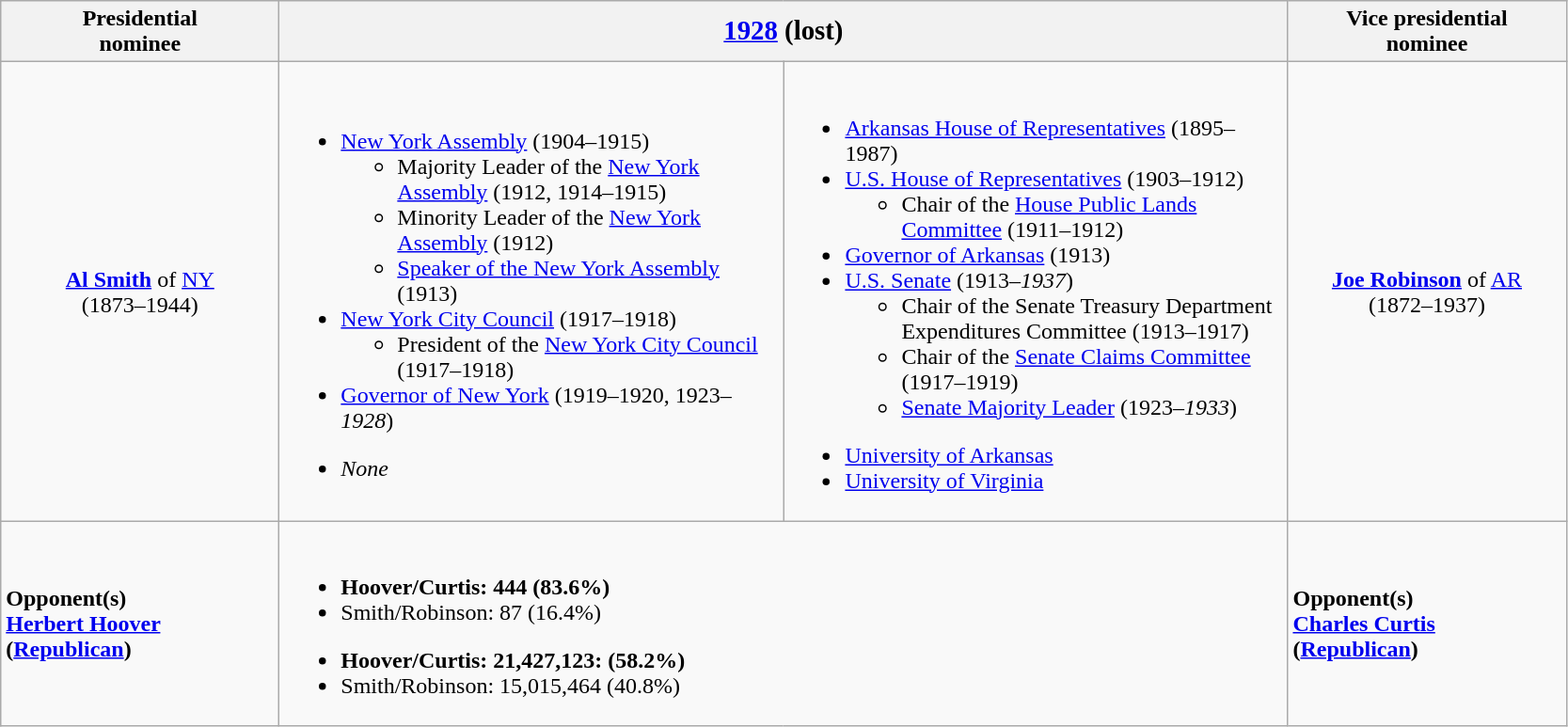<table class="wikitable">
<tr>
<th width=190>Presidential<br>nominee</th>
<th colspan=2><big><a href='#'>1928</a> (lost)</big></th>
<th width=190>Vice presidential<br>nominee</th>
</tr>
<tr>
<td style="text-align:center;"><strong><a href='#'>Al Smith</a></strong> of <a href='#'>NY</a><br>(1873–1944)<br></td>
<td width=350><br><ul><li><a href='#'>New York Assembly</a> (1904–1915)<ul><li>Majority Leader of the <a href='#'>New York Assembly</a> (1912, 1914–1915)</li><li>Minority Leader of the <a href='#'>New York Assembly</a> (1912)</li><li><a href='#'>Speaker of the New York Assembly</a> (1913)</li></ul></li><li><a href='#'>New York City Council</a> (1917–1918)<ul><li>President of the <a href='#'>New York City Council</a> (1917–1918)</li></ul></li><li><a href='#'>Governor of New York</a> (1919–1920, 1923–<em>1928</em>)</li></ul><ul><li><em>None</em></li></ul></td>
<td width=350><br><ul><li><a href='#'>Arkansas House of Representatives</a> (1895–1987)</li><li><a href='#'>U.S. House of Representatives</a> (1903–1912)<ul><li>Chair of the <a href='#'>House Public Lands Committee</a> (1911–1912)</li></ul></li><li><a href='#'>Governor of Arkansas</a> (1913)</li><li><a href='#'>U.S. Senate</a> (1913–<em>1937</em>)<ul><li>Chair of the Senate Treasury Department Expenditures Committee (1913–1917)</li><li>Chair of the <a href='#'>Senate Claims Committee</a> (1917–1919)</li><li><a href='#'>Senate Majority Leader</a> (1923–<em>1933</em>)</li></ul></li></ul><ul><li><a href='#'>University of Arkansas</a></li><li><a href='#'>University of Virginia</a></li></ul></td>
<td style="text-align:center;"><strong><a href='#'>Joe Robinson</a></strong> of <a href='#'>AR</a><br>(1872–1937)<br></td>
</tr>
<tr>
<td><strong>Opponent(s)</strong><br><strong><a href='#'>Herbert Hoover</a> (<a href='#'>Republican</a>)</strong></td>
<td colspan=2><br><ul><li><strong>Hoover/Curtis: 444 (83.6%)</strong></li><li>Smith/Robinson: 87 (16.4%)</li></ul><ul><li><strong>Hoover/Curtis: 21,427,123: (58.2%)</strong></li><li>Smith/Robinson: 15,015,464 (40.8%)</li></ul></td>
<td><strong>Opponent(s)</strong><br><strong><a href='#'>Charles Curtis</a> (<a href='#'>Republican</a>)</strong></td>
</tr>
</table>
